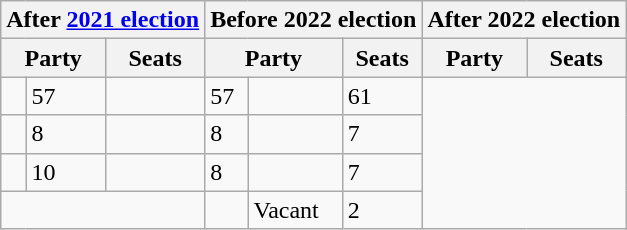<table class="wikitable">
<tr>
<th colspan="3">After <a href='#'>2021 election</a></th>
<th colspan="3">Before 2022 election</th>
<th colspan="3">After 2022 election</th>
</tr>
<tr>
<th colspan="2">Party</th>
<th>Seats</th>
<th colspan="2">Party</th>
<th>Seats</th>
<th colspan="2">Party</th>
<th>Seats</th>
</tr>
<tr>
<td></td>
<td>57</td>
<td></td>
<td>57</td>
<td></td>
<td>61</td>
</tr>
<tr>
<td></td>
<td>8</td>
<td></td>
<td>8</td>
<td></td>
<td>7</td>
</tr>
<tr>
<td></td>
<td>10</td>
<td></td>
<td>8</td>
<td></td>
<td>7</td>
</tr>
<tr>
<td colspan="3"></td>
<td></td>
<td>Vacant</td>
<td>2</td>
</tr>
</table>
